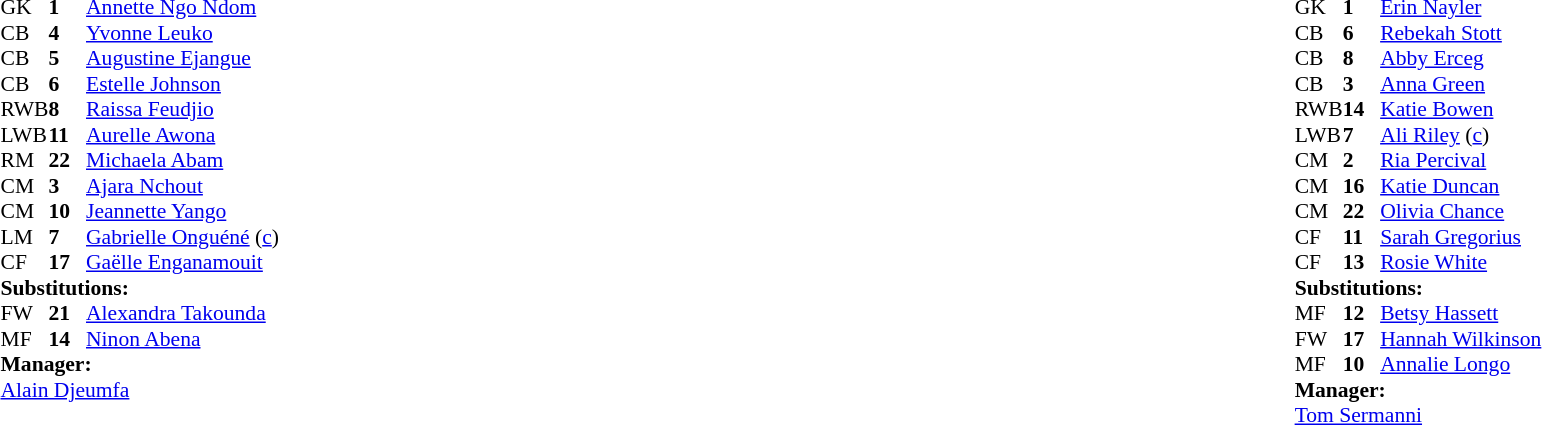<table width="100%">
<tr>
<td valign="top" width="40%"><br><table style="font-size:90%" cellspacing="0" cellpadding="0">
<tr>
<th width=25></th>
<th width=25></th>
</tr>
<tr>
<td>GK</td>
<td><strong>1</strong></td>
<td><a href='#'>Annette Ngo Ndom</a></td>
</tr>
<tr>
<td>CB</td>
<td><strong>4</strong></td>
<td><a href='#'>Yvonne Leuko</a></td>
</tr>
<tr>
<td>CB</td>
<td><strong>5</strong></td>
<td><a href='#'>Augustine Ejangue</a></td>
</tr>
<tr>
<td>CB</td>
<td><strong>6</strong></td>
<td><a href='#'>Estelle Johnson</a></td>
</tr>
<tr>
<td>RWB</td>
<td><strong>8</strong></td>
<td><a href='#'>Raissa Feudjio</a></td>
</tr>
<tr>
<td>LWB</td>
<td><strong>11</strong></td>
<td><a href='#'>Aurelle Awona</a></td>
</tr>
<tr>
<td>RM</td>
<td><strong>22</strong></td>
<td><a href='#'>Michaela Abam</a></td>
</tr>
<tr>
<td>CM</td>
<td><strong>3</strong></td>
<td><a href='#'>Ajara Nchout</a></td>
</tr>
<tr>
<td>CM</td>
<td><strong>10</strong></td>
<td><a href='#'>Jeannette Yango</a></td>
<td></td>
<td></td>
</tr>
<tr>
<td>LM</td>
<td><strong>7</strong></td>
<td><a href='#'>Gabrielle Onguéné</a> (<a href='#'>c</a>)</td>
</tr>
<tr>
<td>CF</td>
<td><strong>17</strong></td>
<td><a href='#'>Gaëlle Enganamouit</a></td>
<td></td>
<td></td>
</tr>
<tr>
<td colspan=3><strong>Substitutions:</strong></td>
</tr>
<tr>
<td>FW</td>
<td><strong>21</strong></td>
<td><a href='#'>Alexandra Takounda</a></td>
<td></td>
<td></td>
</tr>
<tr>
<td>MF</td>
<td><strong>14</strong></td>
<td><a href='#'>Ninon Abena</a></td>
<td></td>
<td></td>
</tr>
<tr>
<td colspan=3><strong>Manager:</strong></td>
</tr>
<tr>
<td colspan=3><a href='#'>Alain Djeumfa</a></td>
</tr>
</table>
</td>
<td valign="top"></td>
<td valign="top" width="50%"><br><table style="font-size:90%; margin:auto" cellspacing="0" cellpadding="0">
<tr>
<th width=25></th>
<th width=25></th>
</tr>
<tr>
<td>GK</td>
<td><strong>1</strong></td>
<td><a href='#'>Erin Nayler</a></td>
</tr>
<tr>
<td>CB</td>
<td><strong>6</strong></td>
<td><a href='#'>Rebekah Stott</a></td>
</tr>
<tr>
<td>CB</td>
<td><strong>8</strong></td>
<td><a href='#'>Abby Erceg</a></td>
</tr>
<tr>
<td>CB</td>
<td><strong>3</strong></td>
<td><a href='#'>Anna Green</a></td>
<td></td>
<td></td>
</tr>
<tr>
<td>RWB</td>
<td><strong>14</strong></td>
<td><a href='#'>Katie Bowen</a></td>
</tr>
<tr>
<td>LWB</td>
<td><strong>7</strong></td>
<td><a href='#'>Ali Riley</a> (<a href='#'>c</a>)</td>
</tr>
<tr>
<td>CM</td>
<td><strong>2</strong></td>
<td><a href='#'>Ria Percival</a></td>
</tr>
<tr>
<td>CM</td>
<td><strong>16</strong></td>
<td><a href='#'>Katie Duncan</a></td>
<td></td>
<td></td>
</tr>
<tr>
<td>CM</td>
<td><strong>22</strong></td>
<td><a href='#'>Olivia Chance</a></td>
<td></td>
<td></td>
</tr>
<tr>
<td>CF</td>
<td><strong>11</strong></td>
<td><a href='#'>Sarah Gregorius</a></td>
</tr>
<tr>
<td>CF</td>
<td><strong>13</strong></td>
<td><a href='#'>Rosie White</a></td>
</tr>
<tr>
<td colspan=3><strong>Substitutions:</strong></td>
</tr>
<tr>
<td>MF</td>
<td><strong>12</strong></td>
<td><a href='#'>Betsy Hassett</a></td>
<td></td>
<td></td>
</tr>
<tr>
<td>FW</td>
<td><strong>17</strong></td>
<td><a href='#'>Hannah Wilkinson</a></td>
<td></td>
<td></td>
</tr>
<tr>
<td>MF</td>
<td><strong>10</strong></td>
<td><a href='#'>Annalie Longo</a></td>
<td></td>
<td></td>
</tr>
<tr>
<td colspan=3><strong>Manager:</strong></td>
</tr>
<tr>
<td colspan=3> <a href='#'>Tom Sermanni</a></td>
</tr>
</table>
</td>
</tr>
</table>
